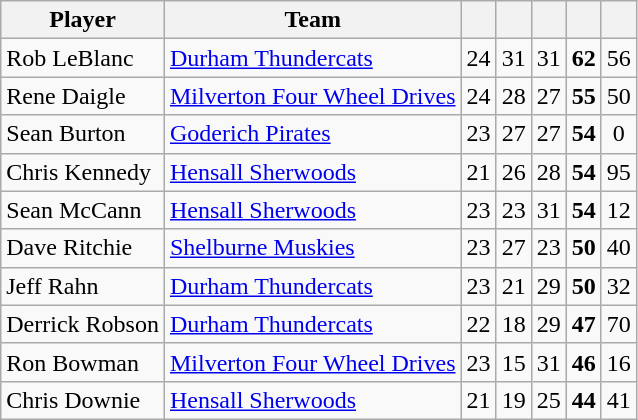<table class="wikitable" style="text-align:center">
<tr>
<th width:30%;">Player</th>
<th width:30%;">Team</th>
<th width:7.5%;"></th>
<th width:7.5%;"></th>
<th width:7.5%;"></th>
<th width:7.5%;"></th>
<th width:7.5%;"></th>
</tr>
<tr>
<td align=left>Rob LeBlanc</td>
<td align=left><a href='#'>Durham Thundercats</a></td>
<td>24</td>
<td>31</td>
<td>31</td>
<td><strong>62</strong></td>
<td>56</td>
</tr>
<tr>
<td align=left>Rene Daigle</td>
<td align=left><a href='#'>Milverton Four Wheel Drives</a></td>
<td>24</td>
<td>28</td>
<td>27</td>
<td><strong>55</strong></td>
<td>50</td>
</tr>
<tr>
<td align=left>Sean Burton</td>
<td align=left><a href='#'>Goderich Pirates</a></td>
<td>23</td>
<td>27</td>
<td>27</td>
<td><strong>54</strong></td>
<td>0</td>
</tr>
<tr>
<td align=left>Chris Kennedy</td>
<td align=left><a href='#'>Hensall Sherwoods</a></td>
<td>21</td>
<td>26</td>
<td>28</td>
<td><strong>54</strong></td>
<td>95</td>
</tr>
<tr>
<td align=left>Sean McCann</td>
<td align=left><a href='#'>Hensall Sherwoods</a></td>
<td>23</td>
<td>23</td>
<td>31</td>
<td><strong>54</strong></td>
<td>12</td>
</tr>
<tr>
<td align=left>Dave Ritchie</td>
<td align=left><a href='#'>Shelburne Muskies</a></td>
<td>23</td>
<td>27</td>
<td>23</td>
<td><strong>50</strong></td>
<td>40</td>
</tr>
<tr>
<td align=left>Jeff Rahn</td>
<td align=left><a href='#'>Durham Thundercats</a></td>
<td>23</td>
<td>21</td>
<td>29</td>
<td><strong>50</strong></td>
<td>32</td>
</tr>
<tr>
<td align=left>Derrick Robson</td>
<td align=left><a href='#'>Durham Thundercats</a></td>
<td>22</td>
<td>18</td>
<td>29</td>
<td><strong>47</strong></td>
<td>70</td>
</tr>
<tr>
<td align=left>Ron Bowman</td>
<td align=left><a href='#'>Milverton Four Wheel Drives</a></td>
<td>23</td>
<td>15</td>
<td>31</td>
<td><strong>46</strong></td>
<td>16</td>
</tr>
<tr>
<td align=left>Chris Downie</td>
<td align=left><a href='#'>Hensall Sherwoods</a></td>
<td>21</td>
<td>19</td>
<td>25</td>
<td><strong>44</strong></td>
<td>41</td>
</tr>
</table>
